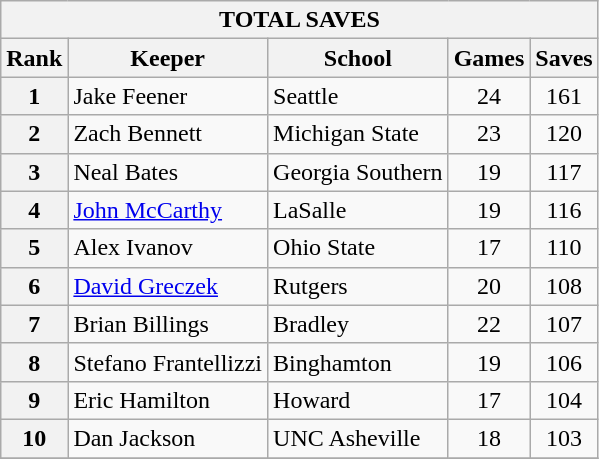<table class="wikitable">
<tr>
<th colspan=5>TOTAL SAVES</th>
</tr>
<tr>
<th>Rank</th>
<th>Keeper</th>
<th>School</th>
<th>Games</th>
<th>Saves</th>
</tr>
<tr>
<th>1</th>
<td>Jake Feener</td>
<td>Seattle</td>
<td style="text-align:center;">24</td>
<td style="text-align:center;">161</td>
</tr>
<tr>
<th>2</th>
<td>Zach Bennett</td>
<td>Michigan State</td>
<td style="text-align:center;">23</td>
<td style="text-align:center;">120</td>
</tr>
<tr>
<th>3</th>
<td>Neal Bates</td>
<td>Georgia Southern</td>
<td style="text-align:center;">19</td>
<td style="text-align:center;">117</td>
</tr>
<tr>
<th>4</th>
<td><a href='#'>John McCarthy</a></td>
<td>LaSalle</td>
<td style="text-align:center;">19</td>
<td style="text-align:center;">116</td>
</tr>
<tr>
<th>5</th>
<td>Alex Ivanov</td>
<td>Ohio State</td>
<td style="text-align:center;">17</td>
<td style="text-align:center;">110</td>
</tr>
<tr>
<th>6</th>
<td><a href='#'>David Greczek</a></td>
<td>Rutgers</td>
<td style="text-align:center;">20</td>
<td style="text-align:center;">108</td>
</tr>
<tr>
<th>7</th>
<td>Brian Billings</td>
<td>Bradley</td>
<td style="text-align:center;">22</td>
<td style="text-align:center;">107</td>
</tr>
<tr>
<th>8</th>
<td>Stefano Frantellizzi</td>
<td>Binghamton</td>
<td style="text-align:center;">19</td>
<td style="text-align:center;">106</td>
</tr>
<tr>
<th>9</th>
<td>Eric Hamilton</td>
<td>Howard</td>
<td style="text-align:center;">17</td>
<td style="text-align:center;">104</td>
</tr>
<tr>
<th>10</th>
<td>Dan Jackson</td>
<td>UNC Asheville</td>
<td style="text-align:center;">18</td>
<td style="text-align:center;">103</td>
</tr>
<tr>
</tr>
</table>
